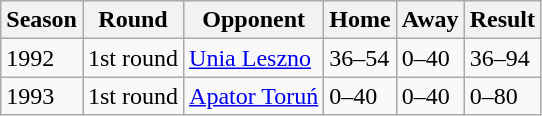<table class="wikitable">
<tr>
<th>Season</th>
<th>Round</th>
<th>Opponent</th>
<th>Home</th>
<th>Away</th>
<th>Result</th>
</tr>
<tr>
<td>1992</td>
<td>1st round</td>
<td><a href='#'>Unia Leszno</a></td>
<td>36–54</td>
<td>0–40</td>
<td>36–94</td>
</tr>
<tr>
<td>1993</td>
<td>1st round</td>
<td><a href='#'>Apator Toruń</a></td>
<td>0–40</td>
<td>0–40</td>
<td>0–80</td>
</tr>
</table>
